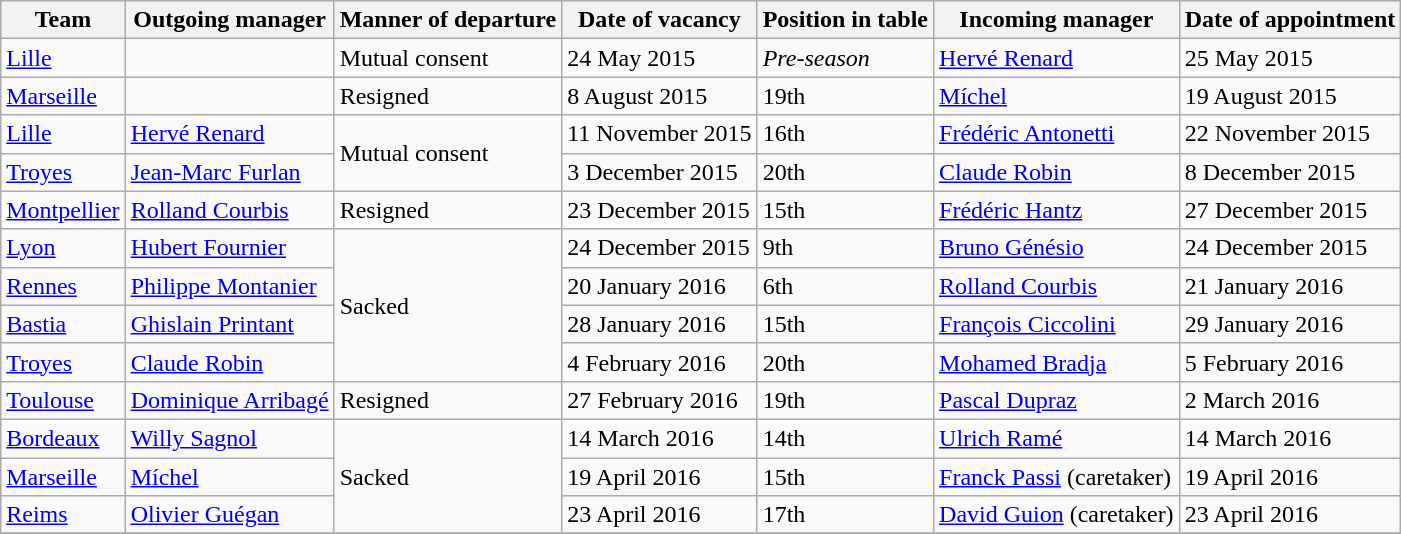<table class="wikitable sortable">
<tr>
<th>Team</th>
<th>Outgoing manager</th>
<th>Manner of departure</th>
<th>Date of vacancy</th>
<th>Position in table</th>
<th>Incoming manager</th>
<th>Date of appointment</th>
</tr>
<tr>
<td><a href='#'>Lille</a></td>
<td> </td>
<td>Mutual consent</td>
<td>24 May 2015</td>
<td><em>Pre-season</em></td>
<td> <a href='#'>Hervé Renard</a></td>
<td>25 May 2015</td>
</tr>
<tr>
<td><a href='#'>Marseille</a></td>
<td> </td>
<td>Resigned</td>
<td>8 August 2015</td>
<td>19th</td>
<td> <a href='#'>Míchel</a></td>
<td>19 August 2015</td>
</tr>
<tr>
<td><a href='#'>Lille</a></td>
<td> <a href='#'>Hervé Renard</a></td>
<td rowspan=2>Mutual consent</td>
<td>11 November 2015 </td>
<td>16th</td>
<td> <a href='#'>Frédéric Antonetti</a></td>
<td>22 November 2015 </td>
</tr>
<tr>
<td><a href='#'>Troyes</a></td>
<td> <a href='#'>Jean-Marc Furlan</a></td>
<td>3 December 2015 </td>
<td>20th</td>
<td> <a href='#'>Claude Robin</a></td>
<td>8 December 2015 </td>
</tr>
<tr>
<td><a href='#'>Montpellier</a></td>
<td> <a href='#'>Rolland Courbis</a></td>
<td>Resigned</td>
<td>23 December 2015 </td>
<td>15th</td>
<td> <a href='#'>Frédéric Hantz</a></td>
<td>27 December 2015 </td>
</tr>
<tr>
<td><a href='#'>Lyon</a></td>
<td> <a href='#'>Hubert Fournier</a></td>
<td rowspan=4>Sacked</td>
<td>24 December 2015 </td>
<td>9th</td>
<td> <a href='#'>Bruno Génésio</a></td>
<td>24 December 2015</td>
</tr>
<tr>
<td><a href='#'>Rennes</a></td>
<td> <a href='#'>Philippe Montanier</a></td>
<td>20 January 2016 </td>
<td>6th</td>
<td> <a href='#'>Rolland Courbis</a></td>
<td>21 January 2016</td>
</tr>
<tr>
<td><a href='#'>Bastia</a></td>
<td> <a href='#'>Ghislain Printant</a></td>
<td>28 January 2016 </td>
<td>15th</td>
<td> <a href='#'>François Ciccolini</a></td>
<td>29 January 2016</td>
</tr>
<tr>
<td><a href='#'>Troyes</a></td>
<td> <a href='#'>Claude Robin</a></td>
<td>4 February 2016 </td>
<td>20th</td>
<td> <a href='#'>Mohamed Bradja</a></td>
<td>5 February 2016</td>
</tr>
<tr>
<td><a href='#'>Toulouse</a></td>
<td> <a href='#'>Dominique Arribagé</a></td>
<td>Resigned</td>
<td>27 February 2016 </td>
<td>19th</td>
<td> <a href='#'>Pascal Dupraz</a></td>
<td>2 March 2016 </td>
</tr>
<tr>
<td><a href='#'>Bordeaux</a></td>
<td> <a href='#'>Willy Sagnol</a></td>
<td rowspan=3>Sacked</td>
<td>14 March 2016 </td>
<td>14th</td>
<td> <a href='#'>Ulrich Ramé</a></td>
<td>14 March 2016 </td>
</tr>
<tr>
<td><a href='#'>Marseille</a></td>
<td> <a href='#'>Míchel</a></td>
<td>19 April 2016</td>
<td>15th</td>
<td> <a href='#'>Franck Passi</a> (caretaker)</td>
<td>19 April 2016</td>
</tr>
<tr>
<td><a href='#'>Reims</a></td>
<td> <a href='#'>Olivier Guégan</a></td>
<td>23 April 2016</td>
<td>17th</td>
<td> <a href='#'>David Guion</a> (caretaker)</td>
<td>23 April 2016</td>
</tr>
<tr>
</tr>
</table>
